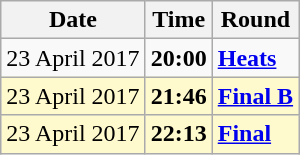<table class="wikitable">
<tr>
<th>Date</th>
<th>Time</th>
<th>Round</th>
</tr>
<tr>
<td>23 April 2017</td>
<td><strong>20:00</strong></td>
<td><strong><a href='#'>Heats</a></strong></td>
</tr>
<tr style=background:lemonchiffon>
<td>23 April 2017</td>
<td><strong>21:46</strong></td>
<td><strong><a href='#'>Final B</a></strong></td>
</tr>
<tr style=background:lemonchiffon>
<td>23 April 2017</td>
<td><strong>22:13</strong></td>
<td><strong><a href='#'>Final</a></strong></td>
</tr>
</table>
